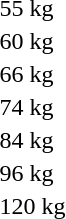<table>
<tr>
<td>55 kg<br></td>
<td></td>
<td></td>
<td></td>
</tr>
<tr>
<td>60 kg<br></td>
<td></td>
<td></td>
<td></td>
</tr>
<tr>
<td>66 kg<br></td>
<td></td>
<td></td>
<td></td>
</tr>
<tr>
<td>74 kg<br></td>
<td></td>
<td></td>
<td></td>
</tr>
<tr>
<td>84 kg<br></td>
<td></td>
<td></td>
<td></td>
</tr>
<tr>
<td>96 kg<br></td>
<td></td>
<td></td>
<td></td>
</tr>
<tr>
<td>120 kg<br></td>
<td></td>
<td></td>
<td></td>
</tr>
</table>
